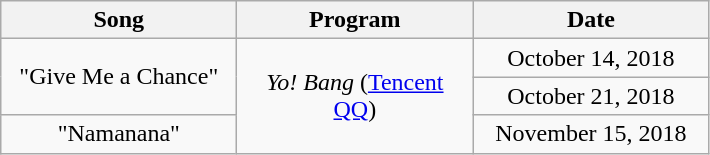<table class="wikitable" style="text-align:center;">
<tr>
<th style="width:150px;">Song</th>
<th style="width:150px;">Program</th>
<th style="width:150px;">Date</th>
</tr>
<tr>
<td rowspan="2">"Give Me a Chance"</td>
<td rowspan="3"><em>Yo! Bang</em> (<a href='#'>Tencent QQ</a>)</td>
<td>October 14, 2018</td>
</tr>
<tr>
<td>October 21, 2018</td>
</tr>
<tr>
<td>"Namanana"</td>
<td>November 15, 2018</td>
</tr>
</table>
